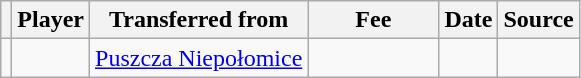<table class="wikitable plainrowheaders sortable">
<tr>
<th></th>
<th scope="col">Player</th>
<th>Transferred from</th>
<th style="width: 80px;">Fee</th>
<th scope="col">Date</th>
<th scope="col">Source</th>
</tr>
<tr>
<td align="center"></td>
<td> </td>
<td> <a href='#'>Puszcza Niepołomice</a></td>
<td></td>
<td></td>
<td></td>
</tr>
</table>
